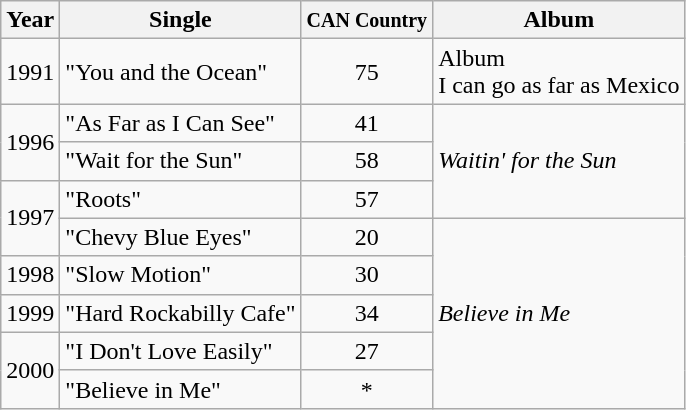<table class="wikitable">
<tr>
<th>Year</th>
<th>Single</th>
<th><small>CAN Country</small></th>
<th>Album</th>
</tr>
<tr>
<td>1991</td>
<td>"You and the Ocean"</td>
<td align="center">75</td>
<td>Album<br>I can go as far as Mexico</td>
</tr>
<tr>
<td rowspan="2">1996</td>
<td>"As Far as I Can See"</td>
<td align="center">41</td>
<td rowspan="3"><em>Waitin' for the Sun</em></td>
</tr>
<tr>
<td>"Wait for the Sun"</td>
<td align="center">58</td>
</tr>
<tr>
<td rowspan="2">1997</td>
<td>"Roots"</td>
<td align="center">57</td>
</tr>
<tr>
<td>"Chevy Blue Eyes"</td>
<td align="center">20</td>
<td rowspan="5"><em>Believe in Me</em></td>
</tr>
<tr>
<td>1998</td>
<td>"Slow Motion"</td>
<td align="center">30</td>
</tr>
<tr>
<td>1999</td>
<td>"Hard Rockabilly Cafe"</td>
<td align="center">34</td>
</tr>
<tr>
<td rowspan="2">2000</td>
<td>"I Don't Love Easily"</td>
<td align="center">27</td>
</tr>
<tr>
<td>"Believe in Me"</td>
<td align="center">*</td>
</tr>
</table>
